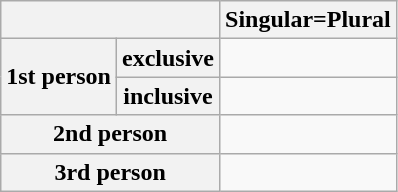<table class="wikitable" style="text-align:center;">
<tr>
<th colspan="2"></th>
<th>Singular=Plural</th>
</tr>
<tr>
<th rowspan="2">1st person</th>
<th>exclusive</th>
<td></td>
</tr>
<tr>
<th>inclusive</th>
<td></td>
</tr>
<tr>
<th colspan="2">2nd person</th>
<td></td>
</tr>
<tr>
<th colspan="2">3rd person</th>
<td></td>
</tr>
</table>
